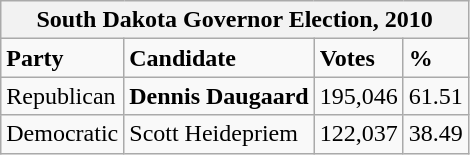<table class="wikitable">
<tr>
<th colspan="4">South Dakota Governor Election, 2010</th>
</tr>
<tr>
<td><strong>Party</strong></td>
<td><strong>Candidate</strong></td>
<td><strong>Votes</strong></td>
<td><strong>%</strong></td>
</tr>
<tr>
<td>Republican</td>
<td><strong>Dennis Daugaard</strong></td>
<td>195,046</td>
<td>61.51</td>
</tr>
<tr>
<td>Democratic</td>
<td>Scott Heidepriem</td>
<td>122,037</td>
<td>38.49</td>
</tr>
</table>
